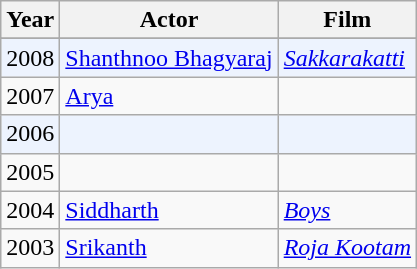<table class="wikitable">
<tr>
<th>Year</th>
<th>Actor</th>
<th>Film</th>
</tr>
<tr>
</tr>
<tr bgcolor=#edf3fe>
<td>2008</td>
<td><a href='#'>Shanthnoo Bhagyaraj</a></td>
<td><em><a href='#'>Sakkarakatti</a></em></td>
</tr>
<tr>
<td>2007</td>
<td><a href='#'>Arya</a></td>
<td></td>
</tr>
<tr bgcolor=#edf3fe>
<td>2006</td>
<td></td>
<td></td>
</tr>
<tr>
<td>2005</td>
<td></td>
<td></td>
</tr>
<tr>
<td>2004</td>
<td><a href='#'>Siddharth</a></td>
<td><em><a href='#'>Boys</a></em></td>
</tr>
<tr>
<td>2003</td>
<td><a href='#'>Srikanth</a></td>
<td><em><a href='#'>Roja Kootam</a></em></td>
</tr>
</table>
